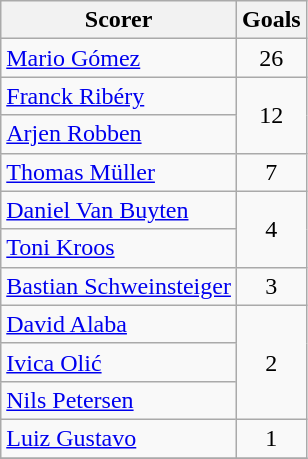<table class="wikitable">
<tr>
<th>Scorer</th>
<th>Goals</th>
</tr>
<tr>
<td> <a href='#'>Mario Gómez</a></td>
<td align=center>26</td>
</tr>
<tr>
<td> <a href='#'>Franck Ribéry</a></td>
<td rowspan="2" align=center>12</td>
</tr>
<tr>
<td> <a href='#'>Arjen Robben</a></td>
</tr>
<tr>
<td> <a href='#'>Thomas Müller</a></td>
<td align=center>7</td>
</tr>
<tr>
<td> <a href='#'>Daniel Van Buyten</a></td>
<td rowspan="2" align=center>4</td>
</tr>
<tr>
<td> <a href='#'>Toni Kroos</a></td>
</tr>
<tr>
<td> <a href='#'>Bastian Schweinsteiger</a></td>
<td align=center>3</td>
</tr>
<tr>
<td> <a href='#'>David Alaba</a></td>
<td rowspan="3" align=center>2</td>
</tr>
<tr>
<td> <a href='#'>Ivica Olić</a></td>
</tr>
<tr>
<td> <a href='#'>Nils Petersen</a></td>
</tr>
<tr>
<td> <a href='#'>Luiz Gustavo</a></td>
<td align=center>1</td>
</tr>
<tr>
</tr>
</table>
